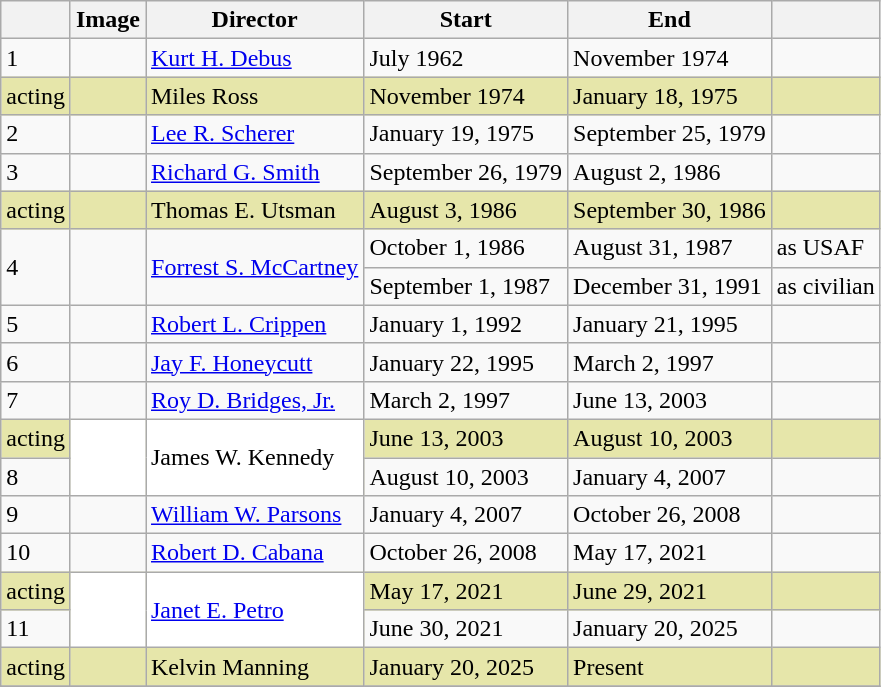<table class="wikitable">
<tr>
<th></th>
<th>Image</th>
<th>Director</th>
<th>Start</th>
<th>End</th>
<th></th>
</tr>
<tr>
<td>1</td>
<td></td>
<td><a href='#'>Kurt H. Debus</a></td>
<td>July 1962</td>
<td>November 1974</td>
<td></td>
</tr>
<tr bgcolor="#e6e6aa">
<td>acting</td>
<td></td>
<td>Miles Ross</td>
<td>November 1974</td>
<td>January 18, 1975</td>
<td></td>
</tr>
<tr>
<td>2</td>
<td></td>
<td><a href='#'>Lee R. Scherer</a></td>
<td>January 19, 1975</td>
<td>September 25, 1979</td>
<td></td>
</tr>
<tr>
<td>3</td>
<td></td>
<td><a href='#'>Richard G. Smith</a></td>
<td>September 26, 1979</td>
<td>August 2, 1986</td>
<td></td>
</tr>
<tr bgcolor="#e6e6aa">
<td>acting</td>
<td></td>
<td>Thomas E. Utsman</td>
<td>August 3, 1986</td>
<td>September 30, 1986</td>
<td></td>
</tr>
<tr>
<td rowspan="2">4</td>
<td rowspan="2"></td>
<td rowspan="2"><a href='#'>Forrest S. McCartney</a></td>
<td>October 1, 1986</td>
<td>August 31, 1987</td>
<td>as USAF</td>
</tr>
<tr>
<td>September 1, 1987</td>
<td>December 31, 1991</td>
<td>as civilian</td>
</tr>
<tr>
<td>5</td>
<td></td>
<td><a href='#'>Robert L. Crippen</a></td>
<td>January 1, 1992</td>
<td>January 21, 1995</td>
<td></td>
</tr>
<tr>
<td>6</td>
<td></td>
<td><a href='#'>Jay F. Honeycutt</a></td>
<td>January 22, 1995</td>
<td>March 2, 1997</td>
<td></td>
</tr>
<tr>
<td>7</td>
<td></td>
<td><a href='#'>Roy D. Bridges, Jr.</a></td>
<td>March 2, 1997</td>
<td>June 13, 2003</td>
<td></td>
</tr>
<tr bgcolor="#e6e6aa">
<td>acting</td>
<td rowspan="2" bgcolor="#ffffff"></td>
<td rowspan="2" bgcolor="#ffffff">James W. Kennedy</td>
<td>June 13, 2003</td>
<td>August 10, 2003</td>
<td></td>
</tr>
<tr>
<td>8</td>
<td>August 10, 2003</td>
<td>January 4, 2007</td>
<td></td>
</tr>
<tr>
<td>9</td>
<td></td>
<td><a href='#'>William W. Parsons</a></td>
<td>January 4, 2007</td>
<td>October 26, 2008</td>
<td></td>
</tr>
<tr>
<td>10</td>
<td></td>
<td><a href='#'>Robert D. Cabana</a></td>
<td>October 26, 2008</td>
<td>May 17, 2021</td>
<td></td>
</tr>
<tr bgcolor="#e6e6aa">
<td>acting</td>
<td rowspan="2" bgcolor="#ffffff"></td>
<td rowspan="2" bgcolor="#ffffff"><a href='#'>Janet E. Petro</a></td>
<td>May 17, 2021</td>
<td>June 29, 2021</td>
<td></td>
</tr>
<tr>
<td>11</td>
<td>June 30, 2021</td>
<td>January 20, 2025</td>
<td></td>
</tr>
<tr bgcolor="#e6e6aa">
<td>acting</td>
<td></td>
<td>Kelvin Manning</td>
<td>January 20, 2025</td>
<td>Present</td>
<td></td>
</tr>
<tr>
</tr>
</table>
